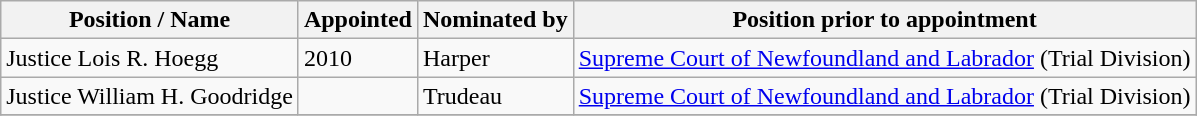<table class="wikitable sortable ">
<tr>
<th>Position / Name</th>
<th>Appointed</th>
<th>Nominated by</th>
<th>Position prior to appointment</th>
</tr>
<tr>
<td>Justice Lois R. Hoegg</td>
<td>2010</td>
<td>Harper</td>
<td><a href='#'>Supreme Court of Newfoundland and Labrador</a> (Trial Division)</td>
</tr>
<tr>
<td>Justice William H. Goodridge</td>
<td></td>
<td>Trudeau</td>
<td><a href='#'>Supreme Court of Newfoundland and Labrador</a> (Trial Division)</td>
</tr>
<tr>
</tr>
</table>
